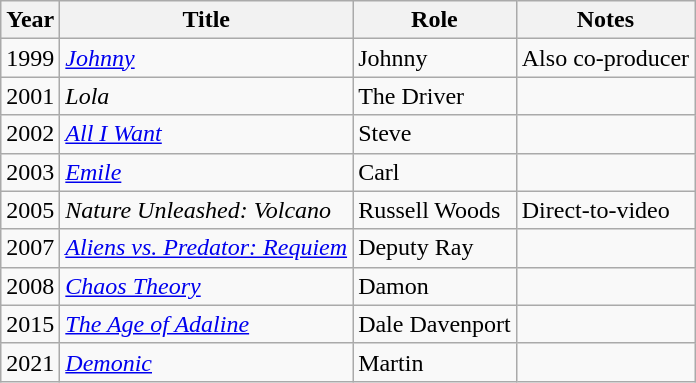<table class="wikitable sortable">
<tr>
<th>Year</th>
<th>Title</th>
<th>Role</th>
<th class="unsortable">Notes</th>
</tr>
<tr>
<td>1999</td>
<td><a href='#'><em>Johnny</em></a></td>
<td>Johnny</td>
<td>Also co-producer</td>
</tr>
<tr>
<td>2001</td>
<td><em>Lola</em></td>
<td>The Driver</td>
<td></td>
</tr>
<tr>
<td>2002</td>
<td><a href='#'><em>All I Want</em></a></td>
<td>Steve</td>
<td></td>
</tr>
<tr>
<td>2003</td>
<td><a href='#'><em>Emile</em></a></td>
<td>Carl</td>
<td></td>
</tr>
<tr>
<td>2005</td>
<td><em>Nature Unleashed: Volcano</em></td>
<td>Russell Woods</td>
<td>Direct-to-video</td>
</tr>
<tr>
<td>2007</td>
<td><em><a href='#'>Aliens vs. Predator: Requiem</a></em></td>
<td>Deputy Ray</td>
<td></td>
</tr>
<tr>
<td>2008</td>
<td><a href='#'><em>Chaos Theory</em></a></td>
<td>Damon</td>
<td></td>
</tr>
<tr>
<td>2015</td>
<td data-sort-value="Age of Adaline, The"><em><a href='#'>The Age of Adaline</a></em></td>
<td>Dale Davenport</td>
<td></td>
</tr>
<tr>
<td>2021</td>
<td><a href='#'><em>Demonic</em></a></td>
<td>Martin</td>
<td></td>
</tr>
</table>
